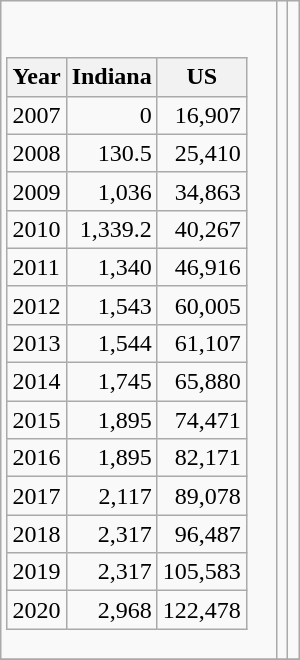<table class="wikitable">
<tr>
<td><br><table class="wikitable">
<tr>
<th>Year</th>
<th>Indiana</th>
<th>US</th>
</tr>
<tr>
<td>2007</td>
<td align=right>0</td>
<td align=right>16,907</td>
</tr>
<tr>
<td>2008</td>
<td align=right>130.5</td>
<td align=right>25,410</td>
</tr>
<tr>
<td>2009</td>
<td align=right>1,036</td>
<td align=right>34,863</td>
</tr>
<tr>
<td>2010</td>
<td align=right>1,339.2</td>
<td align=right>40,267</td>
</tr>
<tr>
<td>2011</td>
<td align=right>1,340</td>
<td align=right>46,916</td>
</tr>
<tr>
<td>2012</td>
<td align=right>1,543</td>
<td align=right>60,005</td>
</tr>
<tr>
<td>2013</td>
<td align=right>1,544</td>
<td align=right>61,107</td>
</tr>
<tr>
<td>2014</td>
<td align=right>1,745</td>
<td align=right>65,880</td>
</tr>
<tr>
<td>2015</td>
<td align=right>1,895</td>
<td align=right>74,471</td>
</tr>
<tr>
<td>2016</td>
<td align=right>1,895</td>
<td align=right>82,171</td>
</tr>
<tr>
<td>2017</td>
<td align=right>2,117</td>
<td align=right>89,078</td>
</tr>
<tr>
<td>2018</td>
<td align=right>2,317</td>
<td align=right>96,487</td>
</tr>
<tr>
<td>2019</td>
<td align=right>2,317</td>
<td align=right>105,583</td>
</tr>
<tr>
<td>2020</td>
<td align=right>2,968</td>
<td align=right>122,478</td>
</tr>
</table>
</td>
<td></td>
<td></td>
</tr>
<tr>
</tr>
</table>
